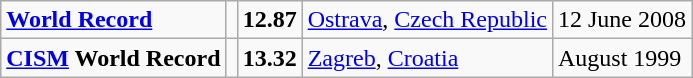<table class="wikitable">
<tr>
<td><strong><a href='#'>World Record</a></strong></td>
<td></td>
<td><strong>12.87</strong></td>
<td><a href='#'>Ostrava</a>, <a href='#'>Czech Republic</a></td>
<td>12 June 2008</td>
</tr>
<tr>
<td><strong><a href='#'>CISM</a> World Record</strong></td>
<td></td>
<td><strong>13.32</strong></td>
<td><a href='#'>Zagreb</a>, <a href='#'>Croatia</a></td>
<td>August 1999</td>
</tr>
</table>
